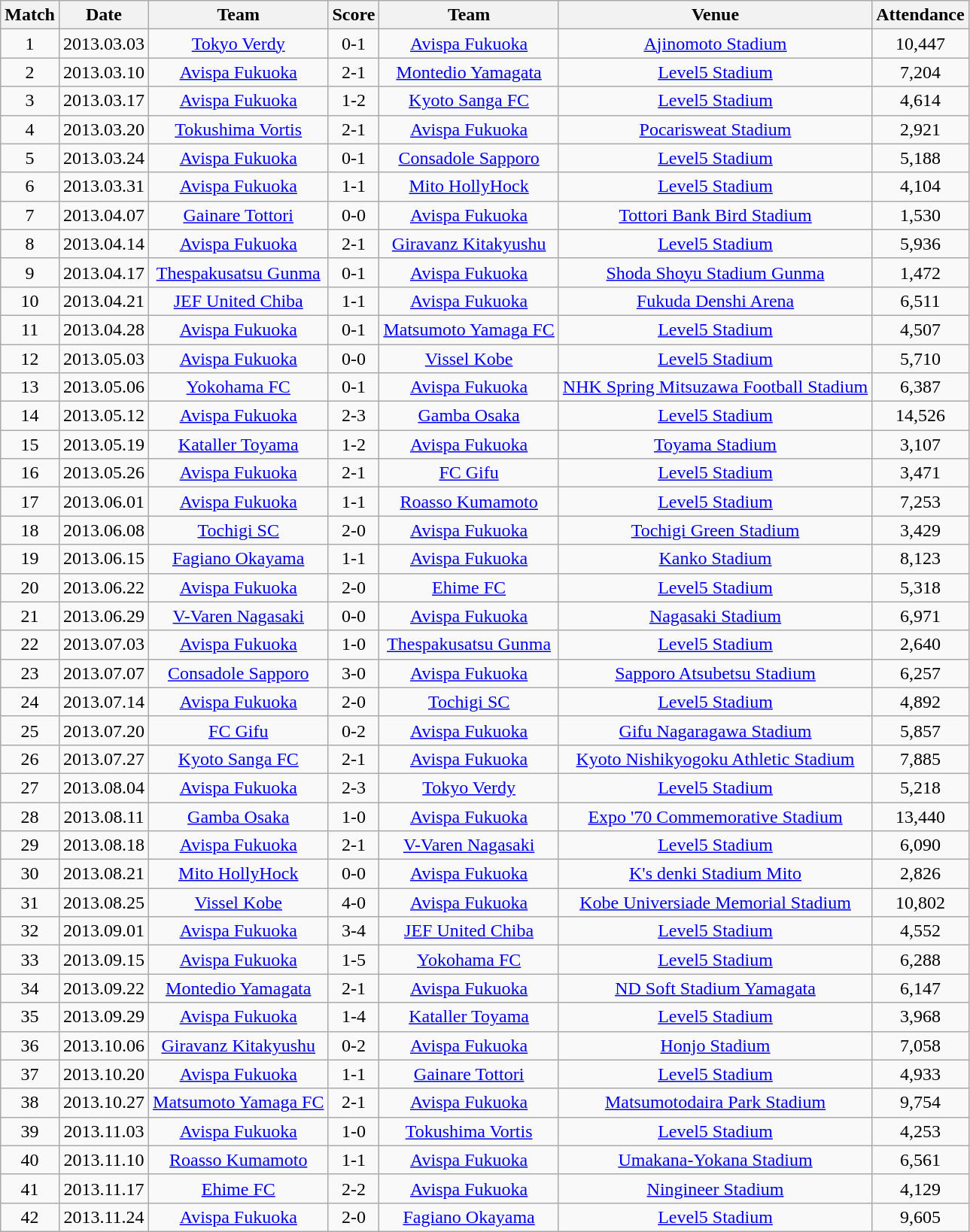<table class="wikitable" style="text-align:center;">
<tr>
<th>Match</th>
<th>Date</th>
<th>Team</th>
<th>Score</th>
<th>Team</th>
<th>Venue</th>
<th>Attendance</th>
</tr>
<tr>
<td>1</td>
<td>2013.03.03</td>
<td><a href='#'>Tokyo Verdy</a></td>
<td>0-1</td>
<td><a href='#'>Avispa Fukuoka</a></td>
<td><a href='#'>Ajinomoto Stadium</a></td>
<td>10,447</td>
</tr>
<tr>
<td>2</td>
<td>2013.03.10</td>
<td><a href='#'>Avispa Fukuoka</a></td>
<td>2-1</td>
<td><a href='#'>Montedio Yamagata</a></td>
<td><a href='#'>Level5 Stadium</a></td>
<td>7,204</td>
</tr>
<tr>
<td>3</td>
<td>2013.03.17</td>
<td><a href='#'>Avispa Fukuoka</a></td>
<td>1-2</td>
<td><a href='#'>Kyoto Sanga FC</a></td>
<td><a href='#'>Level5 Stadium</a></td>
<td>4,614</td>
</tr>
<tr>
<td>4</td>
<td>2013.03.20</td>
<td><a href='#'>Tokushima Vortis</a></td>
<td>2-1</td>
<td><a href='#'>Avispa Fukuoka</a></td>
<td><a href='#'>Pocarisweat Stadium</a></td>
<td>2,921</td>
</tr>
<tr>
<td>5</td>
<td>2013.03.24</td>
<td><a href='#'>Avispa Fukuoka</a></td>
<td>0-1</td>
<td><a href='#'>Consadole Sapporo</a></td>
<td><a href='#'>Level5 Stadium</a></td>
<td>5,188</td>
</tr>
<tr>
<td>6</td>
<td>2013.03.31</td>
<td><a href='#'>Avispa Fukuoka</a></td>
<td>1-1</td>
<td><a href='#'>Mito HollyHock</a></td>
<td><a href='#'>Level5 Stadium</a></td>
<td>4,104</td>
</tr>
<tr>
<td>7</td>
<td>2013.04.07</td>
<td><a href='#'>Gainare Tottori</a></td>
<td>0-0</td>
<td><a href='#'>Avispa Fukuoka</a></td>
<td><a href='#'>Tottori Bank Bird Stadium</a></td>
<td>1,530</td>
</tr>
<tr>
<td>8</td>
<td>2013.04.14</td>
<td><a href='#'>Avispa Fukuoka</a></td>
<td>2-1</td>
<td><a href='#'>Giravanz Kitakyushu</a></td>
<td><a href='#'>Level5 Stadium</a></td>
<td>5,936</td>
</tr>
<tr>
<td>9</td>
<td>2013.04.17</td>
<td><a href='#'>Thespakusatsu Gunma</a></td>
<td>0-1</td>
<td><a href='#'>Avispa Fukuoka</a></td>
<td><a href='#'>Shoda Shoyu Stadium Gunma</a></td>
<td>1,472</td>
</tr>
<tr>
<td>10</td>
<td>2013.04.21</td>
<td><a href='#'>JEF United Chiba</a></td>
<td>1-1</td>
<td><a href='#'>Avispa Fukuoka</a></td>
<td><a href='#'>Fukuda Denshi Arena</a></td>
<td>6,511</td>
</tr>
<tr>
<td>11</td>
<td>2013.04.28</td>
<td><a href='#'>Avispa Fukuoka</a></td>
<td>0-1</td>
<td><a href='#'>Matsumoto Yamaga FC</a></td>
<td><a href='#'>Level5 Stadium</a></td>
<td>4,507</td>
</tr>
<tr>
<td>12</td>
<td>2013.05.03</td>
<td><a href='#'>Avispa Fukuoka</a></td>
<td>0-0</td>
<td><a href='#'>Vissel Kobe</a></td>
<td><a href='#'>Level5 Stadium</a></td>
<td>5,710</td>
</tr>
<tr>
<td>13</td>
<td>2013.05.06</td>
<td><a href='#'>Yokohama FC</a></td>
<td>0-1</td>
<td><a href='#'>Avispa Fukuoka</a></td>
<td><a href='#'>NHK Spring Mitsuzawa Football Stadium</a></td>
<td>6,387</td>
</tr>
<tr>
<td>14</td>
<td>2013.05.12</td>
<td><a href='#'>Avispa Fukuoka</a></td>
<td>2-3</td>
<td><a href='#'>Gamba Osaka</a></td>
<td><a href='#'>Level5 Stadium</a></td>
<td>14,526</td>
</tr>
<tr>
<td>15</td>
<td>2013.05.19</td>
<td><a href='#'>Kataller Toyama</a></td>
<td>1-2</td>
<td><a href='#'>Avispa Fukuoka</a></td>
<td><a href='#'>Toyama Stadium</a></td>
<td>3,107</td>
</tr>
<tr>
<td>16</td>
<td>2013.05.26</td>
<td><a href='#'>Avispa Fukuoka</a></td>
<td>2-1</td>
<td><a href='#'>FC Gifu</a></td>
<td><a href='#'>Level5 Stadium</a></td>
<td>3,471</td>
</tr>
<tr>
<td>17</td>
<td>2013.06.01</td>
<td><a href='#'>Avispa Fukuoka</a></td>
<td>1-1</td>
<td><a href='#'>Roasso Kumamoto</a></td>
<td><a href='#'>Level5 Stadium</a></td>
<td>7,253</td>
</tr>
<tr>
<td>18</td>
<td>2013.06.08</td>
<td><a href='#'>Tochigi SC</a></td>
<td>2-0</td>
<td><a href='#'>Avispa Fukuoka</a></td>
<td><a href='#'>Tochigi Green Stadium</a></td>
<td>3,429</td>
</tr>
<tr>
<td>19</td>
<td>2013.06.15</td>
<td><a href='#'>Fagiano Okayama</a></td>
<td>1-1</td>
<td><a href='#'>Avispa Fukuoka</a></td>
<td><a href='#'>Kanko Stadium</a></td>
<td>8,123</td>
</tr>
<tr>
<td>20</td>
<td>2013.06.22</td>
<td><a href='#'>Avispa Fukuoka</a></td>
<td>2-0</td>
<td><a href='#'>Ehime FC</a></td>
<td><a href='#'>Level5 Stadium</a></td>
<td>5,318</td>
</tr>
<tr>
<td>21</td>
<td>2013.06.29</td>
<td><a href='#'>V-Varen Nagasaki</a></td>
<td>0-0</td>
<td><a href='#'>Avispa Fukuoka</a></td>
<td><a href='#'>Nagasaki Stadium</a></td>
<td>6,971</td>
</tr>
<tr>
<td>22</td>
<td>2013.07.03</td>
<td><a href='#'>Avispa Fukuoka</a></td>
<td>1-0</td>
<td><a href='#'>Thespakusatsu Gunma</a></td>
<td><a href='#'>Level5 Stadium</a></td>
<td>2,640</td>
</tr>
<tr>
<td>23</td>
<td>2013.07.07</td>
<td><a href='#'>Consadole Sapporo</a></td>
<td>3-0</td>
<td><a href='#'>Avispa Fukuoka</a></td>
<td><a href='#'>Sapporo Atsubetsu Stadium</a></td>
<td>6,257</td>
</tr>
<tr>
<td>24</td>
<td>2013.07.14</td>
<td><a href='#'>Avispa Fukuoka</a></td>
<td>2-0</td>
<td><a href='#'>Tochigi SC</a></td>
<td><a href='#'>Level5 Stadium</a></td>
<td>4,892</td>
</tr>
<tr>
<td>25</td>
<td>2013.07.20</td>
<td><a href='#'>FC Gifu</a></td>
<td>0-2</td>
<td><a href='#'>Avispa Fukuoka</a></td>
<td><a href='#'>Gifu Nagaragawa Stadium</a></td>
<td>5,857</td>
</tr>
<tr>
<td>26</td>
<td>2013.07.27</td>
<td><a href='#'>Kyoto Sanga FC</a></td>
<td>2-1</td>
<td><a href='#'>Avispa Fukuoka</a></td>
<td><a href='#'>Kyoto Nishikyogoku Athletic Stadium</a></td>
<td>7,885</td>
</tr>
<tr>
<td>27</td>
<td>2013.08.04</td>
<td><a href='#'>Avispa Fukuoka</a></td>
<td>2-3</td>
<td><a href='#'>Tokyo Verdy</a></td>
<td><a href='#'>Level5 Stadium</a></td>
<td>5,218</td>
</tr>
<tr>
<td>28</td>
<td>2013.08.11</td>
<td><a href='#'>Gamba Osaka</a></td>
<td>1-0</td>
<td><a href='#'>Avispa Fukuoka</a></td>
<td><a href='#'>Expo '70 Commemorative Stadium</a></td>
<td>13,440</td>
</tr>
<tr>
<td>29</td>
<td>2013.08.18</td>
<td><a href='#'>Avispa Fukuoka</a></td>
<td>2-1</td>
<td><a href='#'>V-Varen Nagasaki</a></td>
<td><a href='#'>Level5 Stadium</a></td>
<td>6,090</td>
</tr>
<tr>
<td>30</td>
<td>2013.08.21</td>
<td><a href='#'>Mito HollyHock</a></td>
<td>0-0</td>
<td><a href='#'>Avispa Fukuoka</a></td>
<td><a href='#'>K's denki Stadium Mito</a></td>
<td>2,826</td>
</tr>
<tr>
<td>31</td>
<td>2013.08.25</td>
<td><a href='#'>Vissel Kobe</a></td>
<td>4-0</td>
<td><a href='#'>Avispa Fukuoka</a></td>
<td><a href='#'>Kobe Universiade Memorial Stadium</a></td>
<td>10,802</td>
</tr>
<tr>
<td>32</td>
<td>2013.09.01</td>
<td><a href='#'>Avispa Fukuoka</a></td>
<td>3-4</td>
<td><a href='#'>JEF United Chiba</a></td>
<td><a href='#'>Level5 Stadium</a></td>
<td>4,552</td>
</tr>
<tr>
<td>33</td>
<td>2013.09.15</td>
<td><a href='#'>Avispa Fukuoka</a></td>
<td>1-5</td>
<td><a href='#'>Yokohama FC</a></td>
<td><a href='#'>Level5 Stadium</a></td>
<td>6,288</td>
</tr>
<tr>
<td>34</td>
<td>2013.09.22</td>
<td><a href='#'>Montedio Yamagata</a></td>
<td>2-1</td>
<td><a href='#'>Avispa Fukuoka</a></td>
<td><a href='#'>ND Soft Stadium Yamagata</a></td>
<td>6,147</td>
</tr>
<tr>
<td>35</td>
<td>2013.09.29</td>
<td><a href='#'>Avispa Fukuoka</a></td>
<td>1-4</td>
<td><a href='#'>Kataller Toyama</a></td>
<td><a href='#'>Level5 Stadium</a></td>
<td>3,968</td>
</tr>
<tr>
<td>36</td>
<td>2013.10.06</td>
<td><a href='#'>Giravanz Kitakyushu</a></td>
<td>0-2</td>
<td><a href='#'>Avispa Fukuoka</a></td>
<td><a href='#'>Honjo Stadium</a></td>
<td>7,058</td>
</tr>
<tr>
<td>37</td>
<td>2013.10.20</td>
<td><a href='#'>Avispa Fukuoka</a></td>
<td>1-1</td>
<td><a href='#'>Gainare Tottori</a></td>
<td><a href='#'>Level5 Stadium</a></td>
<td>4,933</td>
</tr>
<tr>
<td>38</td>
<td>2013.10.27</td>
<td><a href='#'>Matsumoto Yamaga FC</a></td>
<td>2-1</td>
<td><a href='#'>Avispa Fukuoka</a></td>
<td><a href='#'>Matsumotodaira Park Stadium</a></td>
<td>9,754</td>
</tr>
<tr>
<td>39</td>
<td>2013.11.03</td>
<td><a href='#'>Avispa Fukuoka</a></td>
<td>1-0</td>
<td><a href='#'>Tokushima Vortis</a></td>
<td><a href='#'>Level5 Stadium</a></td>
<td>4,253</td>
</tr>
<tr>
<td>40</td>
<td>2013.11.10</td>
<td><a href='#'>Roasso Kumamoto</a></td>
<td>1-1</td>
<td><a href='#'>Avispa Fukuoka</a></td>
<td><a href='#'>Umakana-Yokana Stadium</a></td>
<td>6,561</td>
</tr>
<tr>
<td>41</td>
<td>2013.11.17</td>
<td><a href='#'>Ehime FC</a></td>
<td>2-2</td>
<td><a href='#'>Avispa Fukuoka</a></td>
<td><a href='#'>Ningineer Stadium</a></td>
<td>4,129</td>
</tr>
<tr>
<td>42</td>
<td>2013.11.24</td>
<td><a href='#'>Avispa Fukuoka</a></td>
<td>2-0</td>
<td><a href='#'>Fagiano Okayama</a></td>
<td><a href='#'>Level5 Stadium</a></td>
<td>9,605</td>
</tr>
</table>
